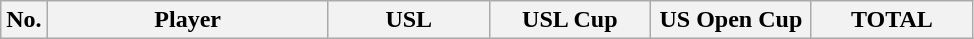<table class="wikitable sortable alternance"  style="text-align:center">
<tr>
<th width=10><strong>No.</strong></th>
<th scope=col style="width:180px;"><strong>Player</strong></th>
<th width=100>USL</th>
<th width=100>USL Cup</th>
<th width=100>US Open Cup</th>
<th width=100>TOTAL</th>
</tr>
</table>
